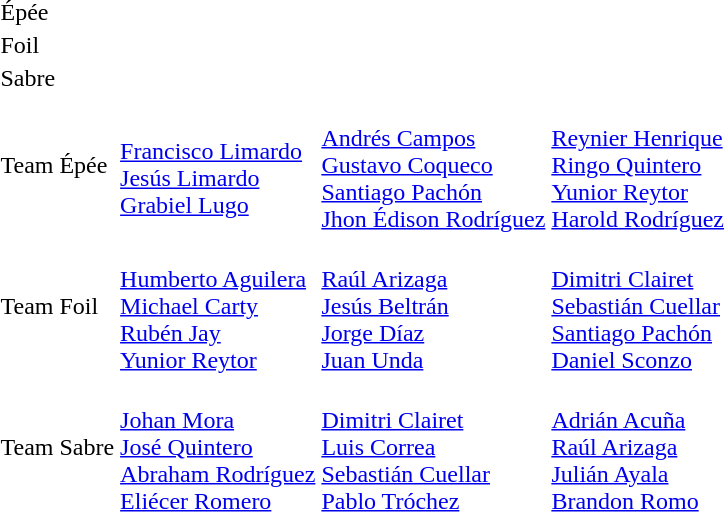<table>
<tr>
<td>Épée</td>
<td></td>
<td></td>
<td><br></td>
</tr>
<tr>
<td>Foil</td>
<td></td>
<td></td>
<td><br></td>
</tr>
<tr>
<td>Sabre</td>
<td></td>
<td></td>
<td><br></td>
</tr>
<tr>
<td>Team Épée</td>
<td><br><a href='#'>Francisco Limardo</a><br><a href='#'>Jesús Limardo</a><br><a href='#'>Grabiel Lugo</a></td>
<td><br><a href='#'>Andrés Campos</a><br><a href='#'>Gustavo Coqueco</a><br><a href='#'>Santiago Pachón</a><br><a href='#'>Jhon Édison Rodríguez</a></td>
<td><br><a href='#'>Reynier Henrique</a><br><a href='#'>Ringo Quintero</a><br><a href='#'>Yunior Reytor</a><br><a href='#'>Harold Rodríguez</a></td>
</tr>
<tr>
<td>Team Foil</td>
<td><br><a href='#'>Humberto Aguilera</a><br><a href='#'>Michael Carty</a><br><a href='#'>Rubén Jay</a><br><a href='#'>Yunior Reytor</a></td>
<td><br><a href='#'>Raúl Arizaga</a><br><a href='#'>Jesús Beltrán</a><br><a href='#'>Jorge Díaz</a><br><a href='#'>Juan Unda</a></td>
<td><br><a href='#'>Dimitri Clairet</a><br><a href='#'>Sebastián Cuellar</a><br><a href='#'>Santiago Pachón</a><br><a href='#'>Daniel Sconzo</a></td>
</tr>
<tr>
<td>Team Sabre</td>
<td><br><a href='#'>Johan Mora</a><br><a href='#'>José Quintero</a><br><a href='#'>Abraham Rodríguez</a><br><a href='#'>Eliécer Romero</a></td>
<td><br><a href='#'>Dimitri Clairet</a><br><a href='#'>Luis Correa</a><br><a href='#'>Sebastián Cuellar</a><br><a href='#'>Pablo Tróchez</a></td>
<td><br><a href='#'>Adrián Acuña</a><br><a href='#'>Raúl Arizaga</a><br><a href='#'>Julián Ayala</a><br><a href='#'>Brandon Romo</a></td>
</tr>
</table>
